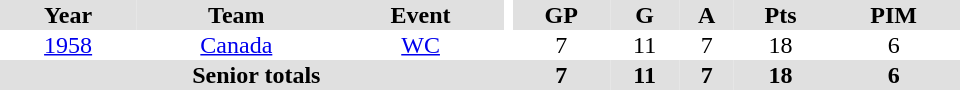<table border="0" cellpadding="1" cellspacing="0" ID="Table3" style="text-align:center; width:40em">
<tr bgcolor="#e0e0e0">
<th>Year</th>
<th>Team</th>
<th>Event</th>
<th rowspan="102" bgcolor="#ffffff"></th>
<th>GP</th>
<th>G</th>
<th>A</th>
<th>Pts</th>
<th>PIM</th>
</tr>
<tr>
<td><a href='#'>1958</a></td>
<td><a href='#'>Canada</a></td>
<td><a href='#'>WC</a></td>
<td>7</td>
<td>11</td>
<td>7</td>
<td>18</td>
<td>6</td>
</tr>
<tr bgcolor="#e0e0e0">
<th colspan="4">Senior totals</th>
<th>7</th>
<th>11</th>
<th>7</th>
<th>18</th>
<th>6</th>
</tr>
</table>
